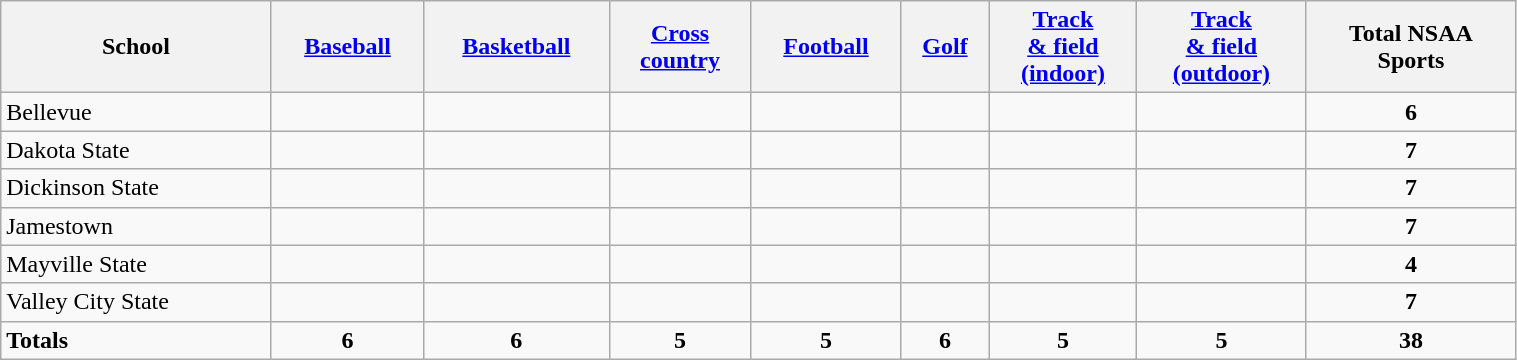<table class="wikitable" style="text-align:center; width:80%;">
<tr style="text-align:center">
<th>School</th>
<th><a href='#'>Baseball</a></th>
<th><a href='#'>Basketball</a></th>
<th><a href='#'>Cross<br>country</a></th>
<th><a href='#'>Football</a></th>
<th><a href='#'>Golf</a></th>
<th><a href='#'>Track<br>& field<br>(indoor)</a></th>
<th><a href='#'>Track<br>& field<br>(outdoor)</a></th>
<th>Total NSAA<br>Sports</th>
</tr>
<tr>
<td align=left>Bellevue</td>
<td></td>
<td></td>
<td></td>
<td></td>
<td></td>
<td></td>
<td></td>
<td><strong>6</strong></td>
</tr>
<tr>
<td align=left>Dakota State</td>
<td></td>
<td></td>
<td></td>
<td></td>
<td></td>
<td></td>
<td></td>
<td><strong>7</strong></td>
</tr>
<tr>
<td align=left>Dickinson State</td>
<td></td>
<td></td>
<td></td>
<td></td>
<td></td>
<td></td>
<td></td>
<td><strong>7</strong></td>
</tr>
<tr>
<td align=left>Jamestown</td>
<td></td>
<td></td>
<td></td>
<td></td>
<td></td>
<td></td>
<td></td>
<td><strong>7</strong></td>
</tr>
<tr>
<td align=left>Mayville State</td>
<td></td>
<td></td>
<td></td>
<td></td>
<td></td>
<td></td>
<td></td>
<td><strong>4</strong></td>
</tr>
<tr>
<td align=left>Valley City State</td>
<td></td>
<td></td>
<td></td>
<td></td>
<td></td>
<td></td>
<td></td>
<td><strong>7</strong></td>
</tr>
<tr style="font-weight: bold;">
<td align=left>Totals</td>
<td>6</td>
<td>6</td>
<td>5</td>
<td>5</td>
<td>6</td>
<td>5</td>
<td>5</td>
<td>38<br></td>
</tr>
</table>
